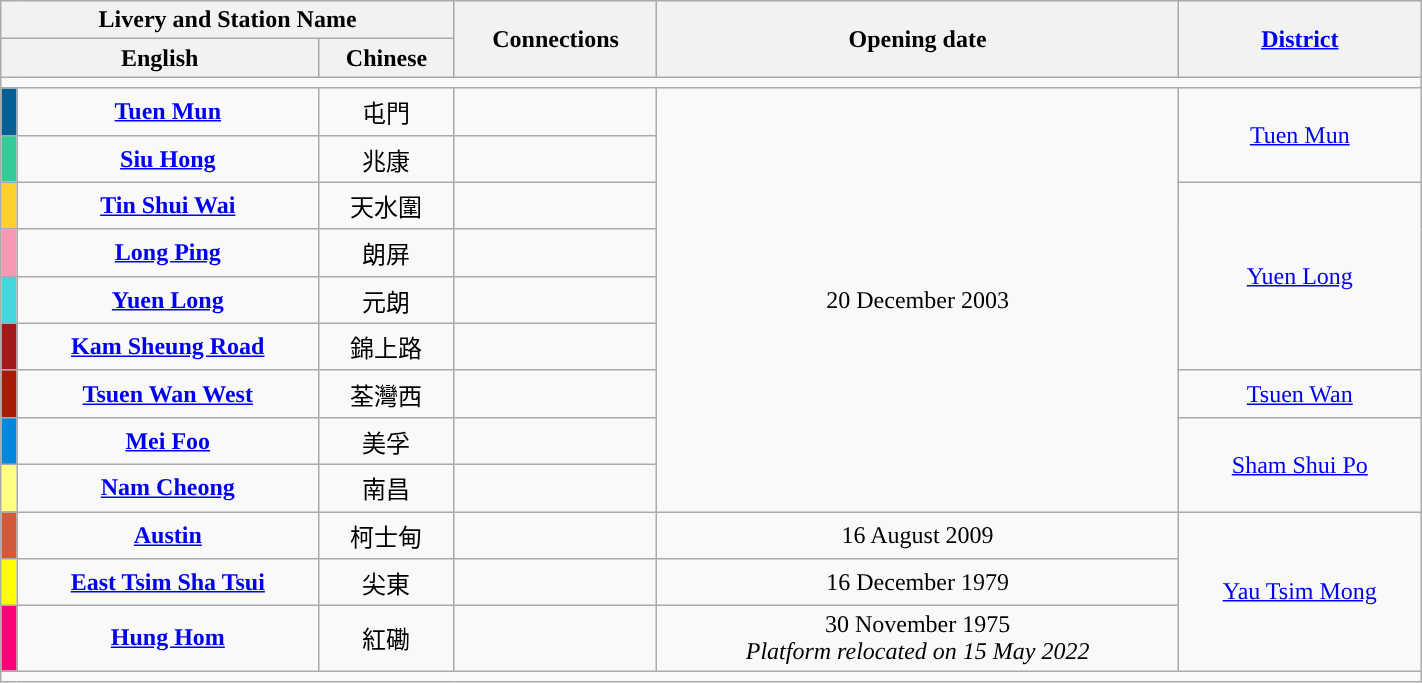<table class="wikitable" style="width: 75%; margin: 0.5em auto; text-align: center;">
<tr>
<th colspan="3">Livery and Station Name</th>
<th rowspan="2">Connections</th>
<th rowspan="2">Opening date</th>
<th rowspan="2"><a href='#'>District</a></th>
</tr>
<tr>
<th colspan="2">English</th>
<th>Chinese</th>
</tr>
<tr>
<td colspan="6"></td>
</tr>
<tr>
<td style="background:#035F94"></td>
<td><strong><a href='#'>Tuen Mun</a></strong></td>
<td>屯門</td>
<td></td>
<td rowspan="9">20 December 2003</td>
<td rowspan="2"><a href='#'>Tuen Mun</a></td>
</tr>
<tr>
<td style="background:#33CC99"></td>
<td><strong><a href='#'>Siu Hong</a></strong></td>
<td>兆康</td>
<td></td>
</tr>
<tr>
<td style="background:#FFCF2A"></td>
<td><strong><a href='#'>Tin Shui Wai</a></strong></td>
<td>天水圍</td>
<td></td>
<td rowspan="4"><a href='#'>Yuen Long</a></td>
</tr>
<tr>
<td style="background:#F697B4"></td>
<td><strong><a href='#'>Long Ping</a></strong></td>
<td>朗屏</td>
<td></td>
</tr>
<tr>
<td style="background:#42D7DC"></td>
<td><strong><a href='#'>Yuen Long</a></strong></td>
<td>元朗</td>
<td></td>
</tr>
<tr>
<td style="background:#A11919"></td>
<td><strong><a href='#'>Kam Sheung Road</a></strong></td>
<td>錦上路</td>
<td></td>
</tr>
<tr>
<td style="background:#A81C07"></td>
<td><strong><a href='#'>Tsuen Wan West</a></strong></td>
<td>荃灣西</td>
<td></td>
<td><a href='#'>Tsuen Wan</a></td>
</tr>
<tr>
<td style="background:#0088DD"></td>
<td><strong><a href='#'>Mei Foo</a></strong></td>
<td>美孚</td>
<td></td>
<td rowspan="2"><a href='#'>Sham Shui Po</a></td>
</tr>
<tr>
<td style="background:#FFFF80"></td>
<td><strong><a href='#'>Nam Cheong</a></strong></td>
<td>南昌</td>
<td></td>
</tr>
<tr>
<td style="background:#D05A3A"></td>
<td><strong><a href='#'>Austin</a></strong></td>
<td>柯士甸</td>
<td></td>
<td>16 August 2009</td>
<td rowspan="3"><a href='#'>Yau Tsim Mong</a></td>
</tr>
<tr>
<td style="background:#FFFF00"></td>
<td><strong><a href='#'>East Tsim Sha Tsui</a></strong></td>
<td>尖東</td>
<td></td>
<td>16 December 1979</td>
</tr>
<tr>
<td style="background:#FF0077"></td>
<td><strong><a href='#'>Hung Hom</a></strong></td>
<td>紅磡</td>
<td></td>
<td>30 November 1975<br><em>Platform relocated on 15 May 2022</em></td>
</tr>
<tr>
<td colspan="6"></td>
</tr>
</table>
